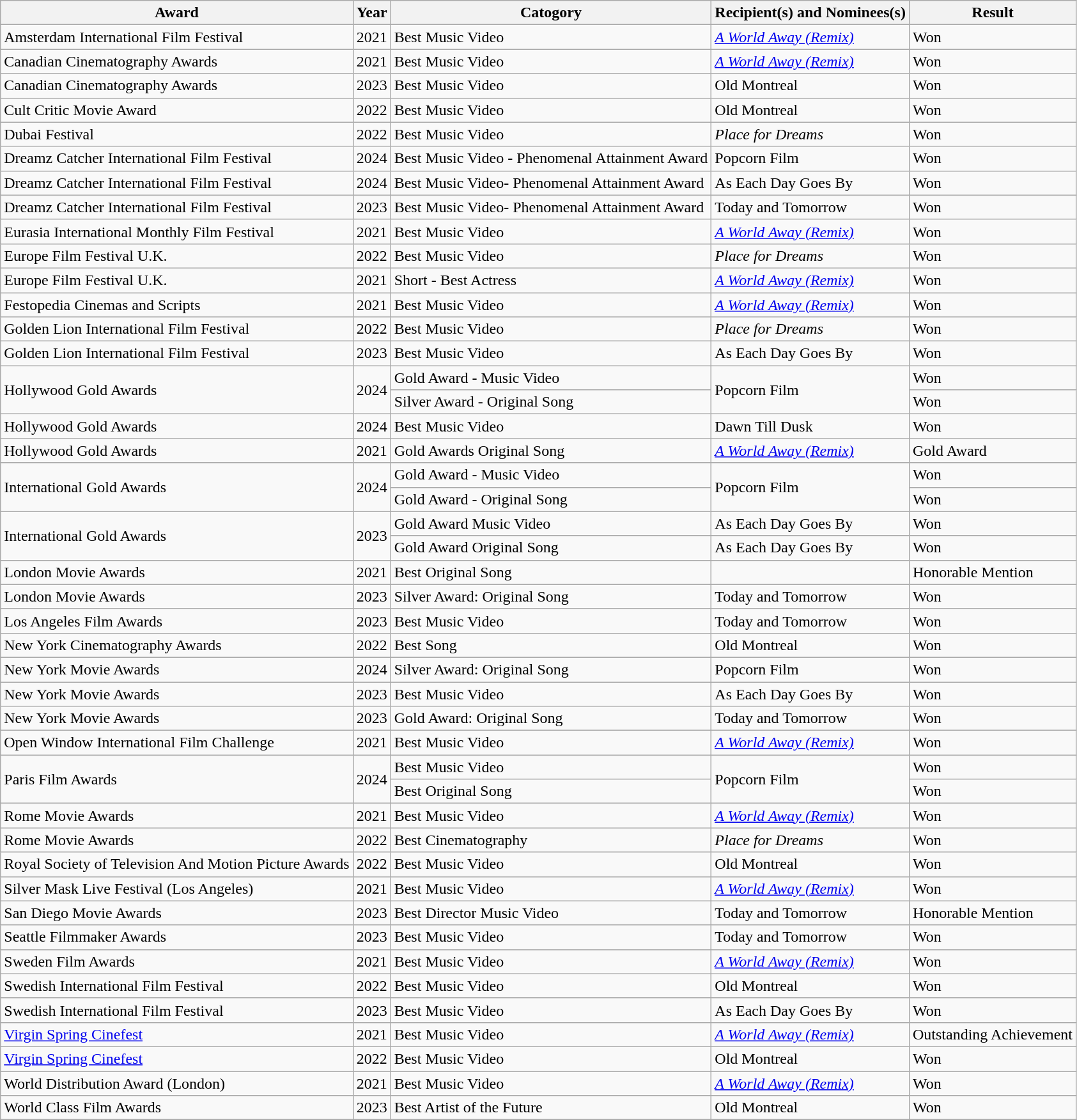<table class="wikitable">
<tr>
<th>Award</th>
<th>Year</th>
<th>Catogory</th>
<th>Recipient(s) and Nominees(s)</th>
<th>Result</th>
</tr>
<tr>
<td>Amsterdam International Film Festival</td>
<td>2021</td>
<td>Best Music Video</td>
<td><em><a href='#'>A World Away (Remix)</a></em></td>
<td>Won</td>
</tr>
<tr>
<td>Canadian Cinematography Awards</td>
<td>2021</td>
<td>Best Music Video</td>
<td><em><a href='#'>A World Away (Remix)</a></em></td>
<td>Won</td>
</tr>
<tr>
<td>Canadian Cinematography Awards</td>
<td>2023</td>
<td>Best Music Video</td>
<td>Old Montreal</td>
<td>Won</td>
</tr>
<tr>
<td>Cult Critic Movie Award</td>
<td>2022</td>
<td>Best Music Video</td>
<td>Old Montreal</td>
<td>Won</td>
</tr>
<tr>
<td>Dubai Festival</td>
<td>2022</td>
<td>Best Music Video</td>
<td><em>Place for Dreams</em></td>
<td>Won</td>
</tr>
<tr>
<td>Dreamz Catcher International Film Festival</td>
<td>2024</td>
<td>Best Music Video - Phenomenal Attainment Award</td>
<td>Popcorn Film</td>
<td>Won</td>
</tr>
<tr>
<td>Dreamz Catcher International Film Festival</td>
<td>2024</td>
<td>Best Music Video- Phenomenal Attainment Award</td>
<td>As Each Day Goes By</td>
<td>Won</td>
</tr>
<tr>
<td>Dreamz Catcher International Film Festival</td>
<td>2023</td>
<td>Best Music Video- Phenomenal Attainment Award</td>
<td>Today and Tomorrow</td>
<td>Won</td>
</tr>
<tr>
<td>Eurasia International Monthly Film Festival</td>
<td>2021</td>
<td>Best Music Video</td>
<td><em><a href='#'>A World Away (Remix)</a></em></td>
<td>Won</td>
</tr>
<tr>
<td>Europe Film Festival U.K.</td>
<td>2022</td>
<td>Best Music Video</td>
<td><em>Place for Dreams</em></td>
<td>Won</td>
</tr>
<tr>
<td>Europe Film Festival U.K.</td>
<td>2021</td>
<td>Short - Best Actress</td>
<td><em><a href='#'>A World Away (Remix)</a></em></td>
<td>Won</td>
</tr>
<tr>
<td>Festopedia Cinemas and Scripts</td>
<td>2021</td>
<td>Best Music Video</td>
<td><em><a href='#'>A World Away (Remix)</a></em></td>
<td>Won</td>
</tr>
<tr>
<td>Golden Lion International Film Festival</td>
<td>2022</td>
<td>Best Music Video</td>
<td><em>Place for Dreams</em></td>
<td>Won</td>
</tr>
<tr>
<td>Golden Lion International Film Festival</td>
<td>2023</td>
<td>Best Music Video</td>
<td>As Each Day Goes By</td>
<td>Won</td>
</tr>
<tr>
<td rowspan="2">Hollywood Gold Awards</td>
<td rowspan="2">2024</td>
<td>Gold Award - Music Video</td>
<td rowspan="2">Popcorn Film</td>
<td>Won</td>
</tr>
<tr>
<td>Silver Award - Original Song</td>
<td>Won</td>
</tr>
<tr>
<td>Hollywood Gold Awards</td>
<td>2024</td>
<td>Best Music Video</td>
<td>Dawn Till Dusk</td>
<td>Won</td>
</tr>
<tr>
<td>Hollywood Gold Awards</td>
<td>2021</td>
<td>Gold Awards Original Song</td>
<td><em><a href='#'>A World Away (Remix)</a></em></td>
<td>Gold Award</td>
</tr>
<tr>
<td rowspan="2">International Gold Awards</td>
<td rowspan="2">2024</td>
<td>Gold Award - Music Video</td>
<td rowspan="2">Popcorn Film</td>
<td>Won</td>
</tr>
<tr>
<td>Gold Award -  Original Song</td>
<td>Won</td>
</tr>
<tr>
<td rowspan="2">International Gold Awards</td>
<td rowspan="2">2023</td>
<td>Gold Award Music Video </td>
<td>As Each Day Goes By</td>
<td>Won</td>
</tr>
<tr>
<td>Gold Award Original Song</td>
<td>As Each Day Goes By</td>
<td>Won</td>
</tr>
<tr>
<td>London Movie Awards</td>
<td>2021</td>
<td>Best Original Song</td>
<td></td>
<td>Honorable Mention</td>
</tr>
<tr>
<td>London Movie Awards</td>
<td>2023</td>
<td>Silver Award: Original Song</td>
<td>Today and Tomorrow</td>
<td>Won</td>
</tr>
<tr>
<td>Los Angeles Film Awards</td>
<td>2023</td>
<td>Best Music Video</td>
<td>Today and Tomorrow</td>
<td>Won</td>
</tr>
<tr>
<td>New York Cinematography Awards</td>
<td>2022</td>
<td>Best Song</td>
<td>Old Montreal</td>
<td>Won</td>
</tr>
<tr>
<td>New York Movie Awards</td>
<td>2024</td>
<td>Silver Award: Original Song</td>
<td>Popcorn Film</td>
<td>Won</td>
</tr>
<tr>
<td>New York Movie Awards</td>
<td>2023</td>
<td>Best Music Video</td>
<td>As Each Day Goes By</td>
<td>Won</td>
</tr>
<tr>
<td>New York Movie Awards</td>
<td>2023</td>
<td>Gold Award: Original Song</td>
<td>Today and Tomorrow</td>
<td>Won</td>
</tr>
<tr>
<td>Open Window International Film Challenge</td>
<td>2021</td>
<td>Best Music Video</td>
<td><em><a href='#'>A World Away (Remix)</a></em></td>
<td>Won</td>
</tr>
<tr>
<td rowspan="2">Paris Film Awards</td>
<td rowspan="2">2024</td>
<td>Best Music Video</td>
<td rowspan="2">Popcorn Film</td>
<td>Won</td>
</tr>
<tr>
<td>Best Original Song</td>
<td>Won</td>
</tr>
<tr>
<td>Rome Movie Awards</td>
<td>2021</td>
<td>Best Music Video</td>
<td><em><a href='#'>A World Away (Remix)</a></em></td>
<td>Won</td>
</tr>
<tr>
<td>Rome Movie Awards</td>
<td>2022</td>
<td>Best Cinematography</td>
<td><em>Place for Dreams</em></td>
<td>Won</td>
</tr>
<tr>
<td>Royal Society of Television And Motion Picture Awards</td>
<td>2022</td>
<td>Best Music Video</td>
<td>Old Montreal</td>
<td>Won</td>
</tr>
<tr>
<td>Silver Mask Live Festival (Los Angeles)</td>
<td>2021</td>
<td>Best Music Video</td>
<td><em><a href='#'>A World Away (Remix)</a></em></td>
<td>Won</td>
</tr>
<tr>
<td>San Diego Movie Awards</td>
<td>2023</td>
<td>Best Director Music Video</td>
<td>Today and Tomorrow</td>
<td>Honorable Mention</td>
</tr>
<tr>
<td>Seattle Filmmaker Awards</td>
<td>2023</td>
<td>Best Music Video</td>
<td>Today and Tomorrow</td>
<td>Won</td>
</tr>
<tr>
<td>Sweden Film Awards</td>
<td>2021</td>
<td>Best Music Video</td>
<td><em><a href='#'>A World Away (Remix)</a></em></td>
<td>Won</td>
</tr>
<tr>
<td>Swedish International Film Festival</td>
<td>2022</td>
<td>Best Music Video</td>
<td>Old Montreal</td>
<td>Won</td>
</tr>
<tr>
<td>Swedish International Film Festival</td>
<td>2023</td>
<td>Best Music Video</td>
<td>As Each Day Goes By</td>
<td>Won</td>
</tr>
<tr>
<td><a href='#'>Virgin Spring Cinefest</a></td>
<td>2021</td>
<td>Best Music Video</td>
<td><em><a href='#'>A World Away (Remix)</a></em></td>
<td>Outstanding Achievement</td>
</tr>
<tr>
<td><a href='#'>Virgin Spring Cinefest</a></td>
<td>2022</td>
<td>Best Music Video</td>
<td>Old Montreal</td>
<td>Won</td>
</tr>
<tr>
<td>World Distribution Award (London)</td>
<td>2021</td>
<td>Best Music Video</td>
<td><em><a href='#'>A World Away (Remix)</a></em></td>
<td>Won</td>
</tr>
<tr>
<td>World Class Film Awards</td>
<td>2023</td>
<td>Best Artist of the Future</td>
<td>Old Montreal</td>
<td>Won</td>
</tr>
<tr>
</tr>
</table>
